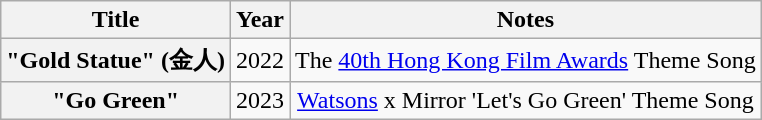<table class="wikitable plainrowheaders" style="text-align:center;">
<tr>
<th>Title</th>
<th>Year</th>
<th>Notes</th>
</tr>
<tr>
<th scope="row">"Gold Statue" (金人)</th>
<td>2022</td>
<td>The <a href='#'>40th Hong Kong Film Awards</a> Theme Song</td>
</tr>
<tr>
<th scope="row">"Go Green"</th>
<td>2023</td>
<td><a href='#'>Watsons</a> x Mirror 'Let's Go Green' Theme Song</td>
</tr>
</table>
